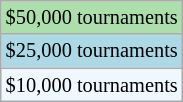<table class="wikitable" style="font-size:85%;">
<tr style="background:#addfad;">
<td>$50,000 tournaments</td>
</tr>
<tr style="background:lightblue;">
<td>$25,000 tournaments</td>
</tr>
<tr style="background:#f0f8ff;">
<td>$10,000 tournaments</td>
</tr>
</table>
